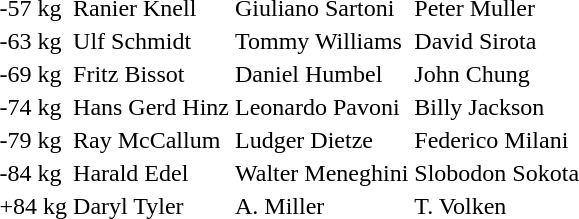<table>
<tr>
<td>-57 kg</td>
<td>Ranier Knell </td>
<td>Giuliano Sartoni </td>
<td>Peter Muller </td>
</tr>
<tr>
<td>-63 kg</td>
<td>Ulf Schmidt </td>
<td>Tommy Williams </td>
<td>David Sirota </td>
</tr>
<tr>
<td>-69 kg</td>
<td>Fritz Bissot </td>
<td>Daniel Humbel </td>
<td>John Chung </td>
</tr>
<tr>
<td>-74 kg</td>
<td>Hans Gerd Hinz </td>
<td>Leonardo Pavoni </td>
<td>Billy Jackson </td>
</tr>
<tr>
<td>-79 kg</td>
<td>Ray McCallum </td>
<td>Ludger Dietze </td>
<td>Federico Milani </td>
</tr>
<tr>
<td>-84 kg</td>
<td>Harald Edel </td>
<td>Walter Meneghini </td>
<td>Slobodon Sokota </td>
</tr>
<tr>
<td>+84 kg</td>
<td>Daryl Tyler </td>
<td>A. Miller </td>
<td>T. Volken </td>
</tr>
<tr>
</tr>
</table>
